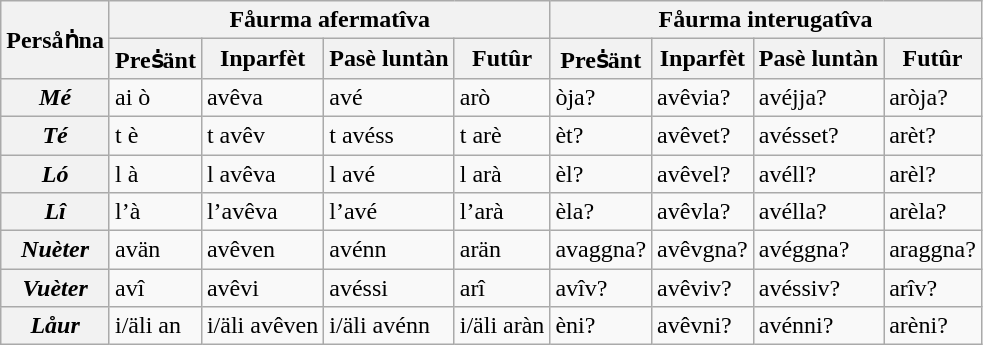<table class="wikitable">
<tr>
<th rowspan="2">Persåṅna</th>
<th colspan="4">Fåurma afermatîva</th>
<th colspan="4">Fåurma interugatîva</th>
</tr>
<tr>
<th>Preṡänt</th>
<th>Inparfèt</th>
<th>Pasè luntàn</th>
<th>Futûr</th>
<th>Preṡänt</th>
<th>Inparfèt</th>
<th>Pasè luntàn</th>
<th>Futûr</th>
</tr>
<tr>
<th><em>Mé</em></th>
<td>ai ò</td>
<td>avêva</td>
<td>avé</td>
<td>arò</td>
<td>òja?</td>
<td>avêvia?</td>
<td>avéjja?</td>
<td>aròja?</td>
</tr>
<tr>
<th><em>Té</em></th>
<td>t è</td>
<td>t avêv</td>
<td>t avéss</td>
<td>t arè</td>
<td>èt?</td>
<td>avêvet?</td>
<td>avésset?</td>
<td>arèt?</td>
</tr>
<tr>
<th><em>Ló</em></th>
<td>l à</td>
<td>l avêva</td>
<td>l avé</td>
<td>l arà</td>
<td>èl?</td>
<td>avêvel?</td>
<td>avéll?</td>
<td>arèl?</td>
</tr>
<tr>
<th><em>Lî</em></th>
<td>l’à</td>
<td>l’avêva</td>
<td>l’avé</td>
<td>l’arà</td>
<td>èla?</td>
<td>avêvla?</td>
<td>avélla?</td>
<td>arèla?</td>
</tr>
<tr>
<th><em>Nuèter</em></th>
<td>avän</td>
<td>avêven</td>
<td>avénn</td>
<td>arän</td>
<td>avaggna?</td>
<td>avêvgna?</td>
<td>avéggna?</td>
<td>araggna?</td>
</tr>
<tr>
<th><em>Vuèter</em></th>
<td>avî</td>
<td>avêvi</td>
<td>avéssi</td>
<td>arî</td>
<td>avîv?</td>
<td>avêviv?</td>
<td>avéssiv?</td>
<td>arîv?</td>
</tr>
<tr>
<th><em>Låur</em></th>
<td>i/äli an</td>
<td>i/äli avêven</td>
<td>i/äli avénn</td>
<td>i/äli aràn</td>
<td>èni?</td>
<td>avêvni?</td>
<td>avénni?</td>
<td>arèni?</td>
</tr>
</table>
